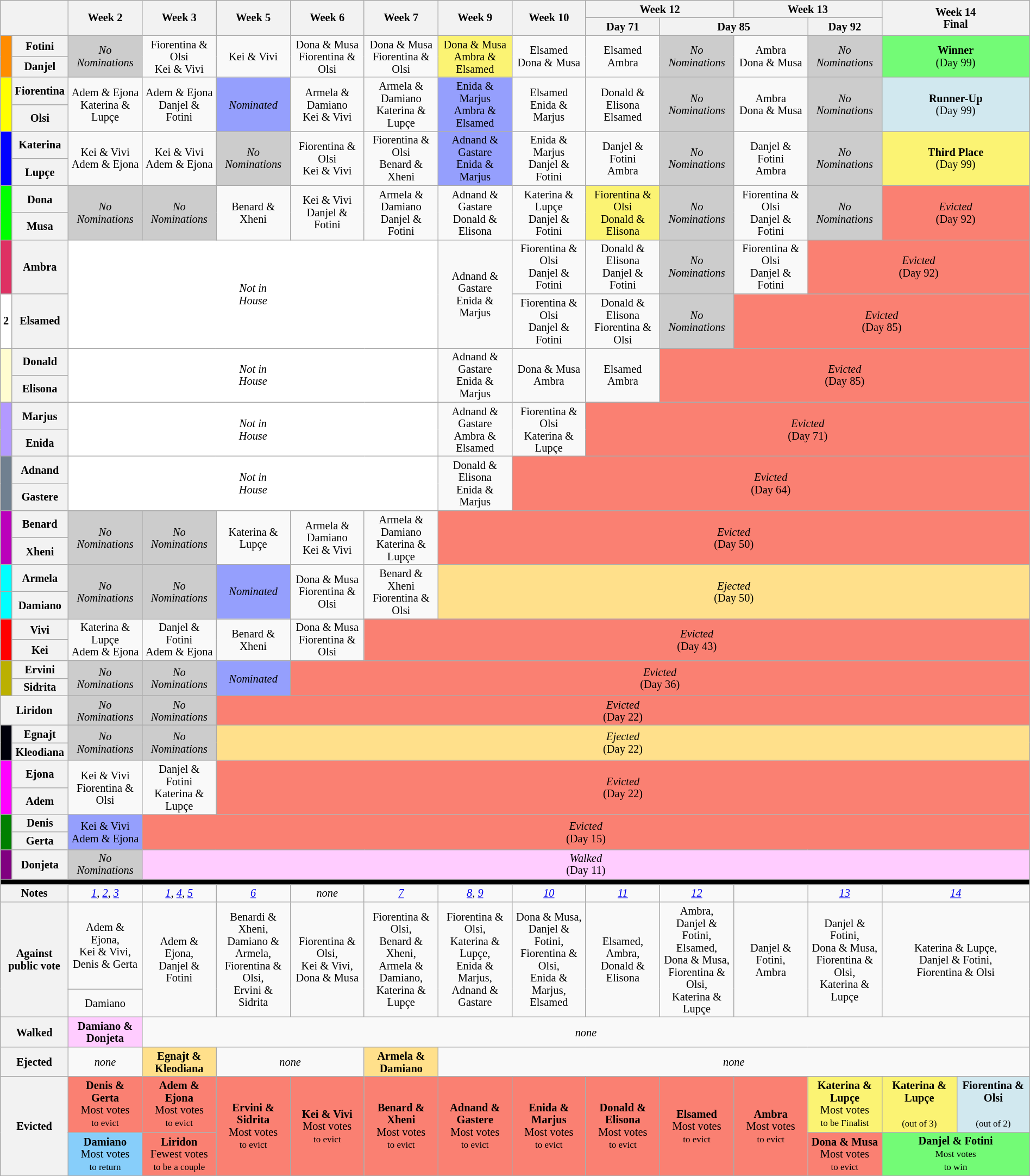<table class="wikitable nowrap" style="text-align:center; font-size:85%; line-height:15px; width:100%;">
<tr>
<th rowspan="2" colspan="2" style="width:1%;"></th>
<th rowspan="2" style="width:6%;">Week 2</th>
<th rowspan="2" style="width:6%;">Week 3</th>
<th rowspan="2" style="width:6%;">Week 5</th>
<th rowspan="2" style="width:6%;">Week 6</th>
<th rowspan="2" style="width:6%;">Week 7</th>
<th rowspan="2" style="width:6%;">Week 9</th>
<th rowspan="2" style="width:6%;">Week 10</th>
<th colspan="2" style="width:12%;">Week 12</th>
<th colspan="2" style="width:6%;">Week 13</th>
<th colspan="2" rowspan="2" style="width:12%;">Week 14<br>Final</th>
</tr>
<tr>
<th style="width:6%;">Day 71</th>
<th style="width:12%;" colspan="2">Day 85</th>
<th style="width:6%;">Day 92</th>
</tr>
<tr>
<td rowspan="2" style="background:darkorange"></td>
<th>Fotini</th>
<td rowspan="2" bgcolor="CCCCCC"><em>No<br>Nominations</em></td>
<td rowspan="2">Fiorentina & Olsi<br>Kei & Vivi</td>
<td rowspan="2">Kei & Vivi</td>
<td rowspan="2">Dona & Musa<br>Fiorentina & Olsi</td>
<td rowspan="2">Dona & Musa<br>Fiorentina & Olsi</td>
<td rowspan="2" style="background:#fbf373;">Dona & Musa<br>Ambra & Elsamed</td>
<td rowspan="2">Elsamed<br>Dona & Musa</td>
<td rowspan="2">Elsamed<br>Ambra</td>
<td rowspan="2" bgcolor="CCCCCC"><em>No<br>Nominations</em></td>
<td rowspan="2">Ambra<br>Dona & Musa</td>
<td rowspan="2" bgcolor="CCCCCC"><em>No<br>Nominations</em></td>
<td colspan="2" rowspan="2" style="background:#73FB76;"><strong>Winner</strong><br>(Day 99)</td>
</tr>
<tr>
<th>Danjel</th>
</tr>
<tr>
<td rowspan="2" style="background:#FFFF00"></td>
<th>Fiorentina</th>
<td rowspan="2">Adem & Ejona<br>Katerina & Lupçe</td>
<td rowspan="2">Adem & Ejona<br>Danjel & Fotini</td>
<td rowspan="2" style="background:#959FFD"><em>Nominated</em></td>
<td rowspan="2">Armela & Damiano<br>Kei & Vivi</td>
<td rowspan="2">Armela & Damiano<br>Katerina & Lupçe</td>
<td rowspan="2" style="background:#959FFD">Enida & Marjus<br>Ambra & Elsamed</td>
<td rowspan="2">Elsamed<br>Enida & Marjus</td>
<td rowspan="2">Donald & Elisona<br>Elsamed</td>
<td rowspan="2" bgcolor="CCCCCC"><em>No<br>Nominations</em></td>
<td rowspan="2">Ambra<br>Dona & Musa</td>
<td rowspan="2" bgcolor="CCCCCC"><em>No<br>Nominations</em></td>
<td colspan="2" rowspan="2" style="background:#D1E8EF;"><strong>Runner-Up</strong><br>(Day 99)</td>
</tr>
<tr>
<th>Olsi</th>
</tr>
<tr>
<td rowspan="2" style="background:#0000FF"></td>
<th>Katerina</th>
<td rowspan="2">Kei & Vivi<br>Adem & Ejona</td>
<td rowspan="2">Kei & Vivi<br>Adem & Ejona</td>
<td rowspan="2" bgcolor="CCCCCC"><em>No<br>Nominations</em></td>
<td rowspan="2">Fiorentina & Olsi<br>Kei & Vivi</td>
<td rowspan="2">Fiorentina & Olsi<br>Benard & Xheni</td>
<td rowspan="2" style="background:#959FFD">Adnand & Gastare<br>Enida & Marjus</td>
<td rowspan="2">Enida & Marjus<br>Danjel & Fotini</td>
<td rowspan="2">Danjel & Fotini<br>Ambra</td>
<td rowspan="2" bgcolor="CCCCCC"><em>No<br>Nominations</em></td>
<td rowspan="2">Danjel & Fotini<br>Ambra</td>
<td rowspan="2" bgcolor="CCCCCC"><em>No<br>Nominations</em></td>
<td colspan="2" rowspan="2" style="background:#fbf373;"><strong>Third Place</strong><br>(Day 99)</td>
</tr>
<tr>
<th>Lupçe</th>
</tr>
<tr>
<td rowspan="2" style="background:#00FF00"></td>
<th>Dona</th>
<td rowspan="2" bgcolor="CCCCCC"><em>No<br>Nominations</em></td>
<td rowspan="2" bgcolor="CCCCCC"><em>No<br>Nominations</em></td>
<td rowspan="2">Benard & Xheni</td>
<td rowspan="2">Kei & Vivi<br>Danjel & Fotini</td>
<td rowspan="2">Armela & Damiano<br>Danjel & Fotini</td>
<td rowspan="2">Adnand & Gastare<br>Donald & Elisona</td>
<td rowspan="2">Katerina & Lupçe<br>Danjel & Fotini</td>
<td rowspan="2" style="background:#fbf373;">Fiorentina & Olsi<br>Donald & Elisona</td>
<td rowspan="2" bgcolor="CCCCCC"><em>No<br>Nominations</em></td>
<td rowspan="2">Fiorentina & Olsi<br>Danjel & Fotini</td>
<td rowspan="2" bgcolor="CCCCCC"><em>No<br>Nominations</em></td>
<td colspan="2" rowspan="2" style="background:salmon;"><em>Evicted</em><br>(Day 92)</td>
</tr>
<tr>
<th>Musa</th>
</tr>
<tr>
<td style="background:#DE3163"><strong></strong></td>
<th>Ambra</th>
<td colspan="5" rowspan="2" bgcolor="white"><em>Not in<br>House</em></td>
<td rowspan="2">Adnand & Gastare<br>Enida & Marjus</td>
<td>Fiorentina & Olsi<br>Danjel & Fotini</td>
<td>Donald & Elisona<br>Danjel & Fotini</td>
<td bgcolor="CCCCCC"><em>No<br>Nominations</em></td>
<td>Fiorentina & Olsi<br>Danjel & Fotini</td>
<td colspan="3" style="background:salmon;"><em>Evicted</em><br>(Day 92)</td>
</tr>
<tr>
<td style="background:#FFF"><strong>2</strong></td>
<th>Elsamed</th>
<td>Fiorentina & Olsi<br>Danjel & Fotini</td>
<td>Donald & Elisona<br>Fiorentina & Olsi</td>
<td bgcolor="CCCCCC"><em>No<br>Nominations</em></td>
<td colspan="4" style="background:salmon;"><em>Evicted</em><br>(Day 85)</td>
</tr>
<tr>
<td rowspan="2" style="background:#FFFDD0"></td>
<th>Donald</th>
<td colspan="5" rowspan="2" bgcolor="white"><em>Not in<br>House</em></td>
<td rowspan="2">Adnand & Gastare<br>Enida & Marjus</td>
<td rowspan="2">Dona & Musa<br>Ambra</td>
<td rowspan="2">Elsamed<br>Ambra</td>
<td colspan="5" rowspan="2" style="background:salmon;"><em>Evicted</em><br>(Day 85)</td>
</tr>
<tr>
<th>Elisona</th>
</tr>
<tr>
<td rowspan="2" style="background:#B399FF"></td>
<th>Marjus</th>
<td colspan="5" rowspan="2" bgcolor="white"><em>Not in<br>House</em></td>
<td rowspan="2">Adnand & Gastare<br>Ambra & Elsamed</td>
<td rowspan="2">Fiorentina & Olsi<br>Katerina & Lupçe</td>
<td colspan="6" rowspan="2" style="background:salmon;"><em>Evicted</em><br>(Day 71)</td>
</tr>
<tr>
<th>Enida</th>
</tr>
<tr>
<td rowspan="2" style="background:#708090"></td>
<th>Adnand</th>
<td colspan="5" rowspan="2" bgcolor="white"><em>Not in<br>House</em></td>
<td rowspan="2">Donald & Elisona<br>Enida & Marjus</td>
<td colspan="7" rowspan="2" style="background:salmon;"><em>Evicted</em><br>(Day 64)</td>
</tr>
<tr>
<th>Gastere</th>
</tr>
<tr>
<td rowspan="2" style="background:#BB00BB"></td>
<th>Benard</th>
<td rowspan="2" bgcolor="CCCCCC"><em>No<br>Nominations</em></td>
<td rowspan="2" bgcolor="CCCCCC"><em>No<br>Nominations</em></td>
<td rowspan="2">Katerina & Lupçe</td>
<td rowspan="2">Armela & Damiano<br>Kei & Vivi</td>
<td rowspan="2">Armela & Damiano<br>Katerina & Lupçe</td>
<td colspan="8" rowspan="2" style="background:salmon;"><em>Evicted</em><br>(Day 50)</td>
</tr>
<tr>
<th>Xheni</th>
</tr>
<tr>
<td style="background:#00FFFF"></td>
<th>Armela</th>
<td rowspan="2" bgcolor="CCCCCC"><em>No<br>Nominations</em></td>
<td rowspan="2" bgcolor="CCCCCC"><em>No<br>Nominations</em></td>
<td rowspan="2" style="background:#959FFD"><em>Nominated</em></td>
<td rowspan="2">Dona & Musa<br>Fiorentina & Olsi</td>
<td rowspan="2">Benard & Xheni<br>Fiorentina & Olsi</td>
<td colspan="8" rowspan="2" style="background:#ffe08b;"><em>Ejected</em><br>(Day 50)</td>
</tr>
<tr>
<td style="background:#00FFFF"><strong></strong></td>
<th>Damiano</th>
</tr>
<tr>
<td rowspan="2" style="background:#FF0000"></td>
<th>Vivi</th>
<td rowspan="2">Katerina & Lupçe<br>Adem & Ejona</td>
<td rowspan="2">Danjel & Fotini<br>Adem & Ejona</td>
<td rowspan="2">Benard & Xheni</td>
<td rowspan="2">Dona & Musa<br>Fiorentina & Olsi</td>
<td colspan="9" rowspan="2" style="background:salmon;"><em>Evicted</em><br>(Day 43)</td>
</tr>
<tr>
<th>Kei</th>
</tr>
<tr>
<td rowspan="2" style="background:#BBB000"></td>
<th>Ervini</th>
<td rowspan="2" bgcolor="CCCCCC"><em>No<br>Nominations</em></td>
<td rowspan="2" bgcolor="CCCCCC"><em>No<br>Nominations</em></td>
<td rowspan="2" style="background:#959FFD"><em>Nominated</em></td>
<td colspan="10" rowspan="2" style="background:salmon;"><em>Evicted</em><br>(Day 36)</td>
</tr>
<tr>
<th>Sidrita</th>
</tr>
<tr>
<th colspan="2">Liridon</th>
<td bgcolor="CCCCCC"><em>No<br>Nominations</em></td>
<td bgcolor="CCCCCC"><em>No<br>Nominations</em></td>
<td colspan="11" style="background:salmon;"><em>Evicted</em><br>(Day 22)</td>
</tr>
<tr>
<td rowspan="2" style="background:#00000B"></td>
<th>Egnajt</th>
<td rowspan="2" bgcolor="CCCCCC"><em>No<br>Nominations</em></td>
<td rowspan="2" bgcolor="CCCCCC"><em>No<br>Nominations</em></td>
<td colspan="11" rowspan="2" style="background:#ffe08b;"><em>Ejected</em><br>(Day 22)</td>
</tr>
<tr>
<th>Kleodiana</th>
</tr>
<tr>
<td rowspan="2" style="background:#FF00FF"></td>
<th>Ejona</th>
<td rowspan="2">Kei & Vivi<br>Fiorentina & Olsi</td>
<td rowspan="2">Danjel & Fotini<br>Katerina & Lupçe</td>
<td colspan="11" rowspan="2" style="background:salmon;"><em>Evicted</em><br>(Day 22)</td>
</tr>
<tr>
<th>Adem</th>
</tr>
<tr>
<td rowspan="2" style="background:#008000"></td>
<th>Denis</th>
<td rowspan="2" style="background:#959FFD">Kei & Vivi<br>Adem & Ejona</td>
<td colspan="12" rowspan="2" style="background:salmon;"><em>Evicted</em><br>(Day 15)</td>
</tr>
<tr>
<th>Gerta</th>
</tr>
<tr>
<td style="background:#800080"><strong></strong></td>
<th>Donjeta</th>
<td bgcolor="CCCCCC"><em>No<br>Nominations</em></td>
<td colspan="12" style="background:#FFCCFF;"><em>Walked</em><br>(Day 11)</td>
</tr>
<tr>
<td colspan="15" style="background:#000"></td>
</tr>
<tr>
<th colspan="2">Notes</th>
<td><em><a href='#'>1</a>, <a href='#'>2</a>, <a href='#'>3</a></em></td>
<td><em><a href='#'>1</a>, <a href='#'>4</a>, <a href='#'>5</a></em></td>
<td><em><a href='#'>6</a></em></td>
<td><em>none</em></td>
<td><em><a href='#'>7</a></em></td>
<td><em><a href='#'>8</a>, <a href='#'>9</a></em></td>
<td><em><a href='#'>10</a></em></td>
<td><em><a href='#'>11</a></em></td>
<td><em><a href='#'>12</a></em></td>
<td></td>
<td><em><a href='#'>13</a></em></td>
<td colspan="2"><em><a href='#'>14</a></em></td>
</tr>
<tr>
<th colspan="2" rowspan="2">Against<br>public vote</th>
<td>Adem & Ejona,<br>Kei & Vivi,<br>Denis & Gerta</td>
<td rowspan="2">Adem & Ejona,<br>Danjel & Fotini</td>
<td rowspan="2">Benardi & Xheni,<br>Damiano & Armela,<br>Fiorentina & Olsi,<br>Ervini & Sidrita</td>
<td rowspan="2">Fiorentina & Olsi,<br>Kei & Vivi,<br>Dona & Musa</td>
<td rowspan="2">Fiorentina & Olsi,<br>Benard & Xheni,<br>Armela & Damiano,<br>Katerina & Lupçe</td>
<td rowspan="2">Fiorentina & Olsi,<br>Katerina & Lupçe,<br>Enida & Marjus,<br>Adnand & Gastare</td>
<td rowspan="2">Dona & Musa,<br>Danjel & Fotini,<br>Fiorentina & Olsi,<br>Enida & Marjus,<br>Elsamed</td>
<td rowspan="2">Elsamed,<br>Ambra,<br>Donald & Elisona</td>
<td rowspan="2">Ambra,<br>Danjel & Fotini,<br>Elsamed,<br>Dona & Musa,<br>Fiorentina & Olsi,<br>Katerina & Lupçe</td>
<td rowspan="2">Danjel & Fotini,<br>Ambra</td>
<td rowspan="2">Danjel & Fotini,<br>Dona & Musa,<br>Fiorentina & Olsi,<br>Katerina & Lupçe</td>
<td colspan="2" rowspan="2">Katerina & Lupçe,<br>Danjel & Fotini,<br>Fiorentina & Olsi</td>
</tr>
<tr>
<td>Damiano</td>
</tr>
<tr>
<th colspan="2">Walked</th>
<td style="background:#FFCCFF;"><strong>Damiano & Donjeta</strong></td>
<td colspan="12"><em>none</em></td>
</tr>
<tr>
<th colspan="2">Ejected</th>
<td><em>none</em></td>
<td style="background:#ffe08b;"><strong>Egnajt & Kleodiana</strong></td>
<td colspan="2"><em>none</em></td>
<td style="background:#ffe08b;"><strong>Armela & Damiano</strong></td>
<td colspan="8"><em>none</em></td>
</tr>
<tr>
<th colspan="2" rowspan="2">Evicted</th>
<td style="background:salmon;"><strong>Denis & Gerta</strong><br>Most votes<br><small>to evict</small></td>
<td style="background:salmon;"><strong>Adem & Ejona</strong><br>Most votes<br><small>to evict</small></td>
<td style="background:salmon;" rowspan="2"><strong>Ervini & Sidrita</strong><br>Most votes<br><small>to evict</small></td>
<td style="background:salmon;" rowspan="2"><strong>Kei & Vivi</strong><br>Most votes<br><small>to evict</small></td>
<td style="background:salmon;" rowspan="2"><strong>Benard & Xheni</strong><br>Most votes<br><small>to evict</small></td>
<td style="background:salmon;" rowspan="2"><strong>Adnand & Gastere</strong><br>Most votes<br><small>to evict</small></td>
<td style="background:salmon;" rowspan="2"><strong>Enida & Marjus</strong><br>Most votes<br><small>to evict</small></td>
<td style="background:salmon;" rowspan="2"><strong>Donald & Elisona</strong><br>Most votes<br><small>to evict</small></td>
<td style="background:salmon;" rowspan="2"><strong>Elsamed</strong><br>Most votes<br><small>to evict</small></td>
<td style="background:salmon;" rowspan="2"><strong>Ambra</strong><br>Most votes<br><small>to evict</small></td>
<td style="background:#FBF373;"><strong>Katerina & Lupçe</strong><br>Most votes<br><small>to be Finalist</small></td>
<td style="background:#FBF373;"><strong>Katerina & Lupçe</strong><br><small><br>(out of 3)</small></td>
<td style="background:#D1E8EF;"><strong>Fiorentina & Olsi</strong><br><small><br>(out of 2)</small></td>
</tr>
<tr>
<td style="background:#87CEFA;"><strong>Damiano</strong><br>Most votes<br><small>to return</small></td>
<td style="background:salmon;"><strong>Liridon</strong><br>Fewest votes<br><small>to be a couple</small></td>
<td style="background:salmon;"><strong>Dona & Musa</strong><br>Most votes<br><small>to evict</small></td>
<td style="background:#73FB76;" colspan="2"><strong>Danjel & Fotini</strong><br><small>Most votes<br>to win</small></td>
</tr>
</table>
